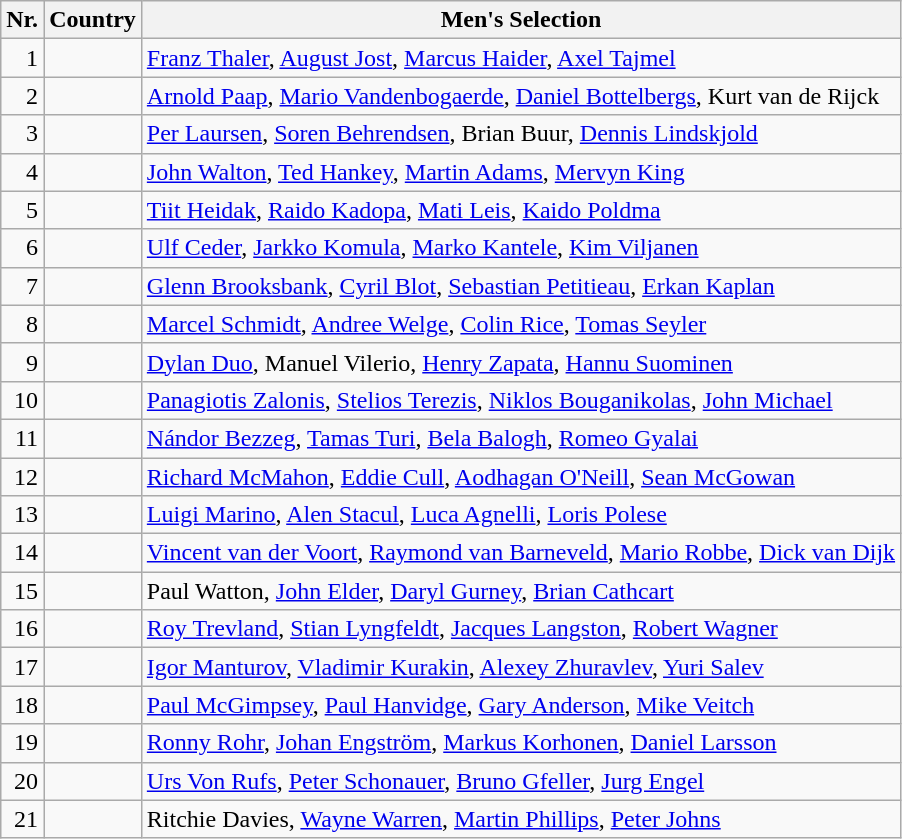<table class="wikitable">
<tr>
<th>Nr.</th>
<th>Country</th>
<th>Men's Selection</th>
</tr>
<tr>
<td align=right>1</td>
<td></td>
<td><a href='#'>Franz Thaler</a>, <a href='#'>August Jost</a>, <a href='#'>Marcus Haider</a>, <a href='#'>Axel Tajmel</a></td>
</tr>
<tr>
<td align=right>2</td>
<td></td>
<td><a href='#'>Arnold Paap</a>, <a href='#'>Mario Vandenbogaerde</a>, <a href='#'>Daniel Bottelbergs</a>, Kurt van de Rijck</td>
</tr>
<tr>
<td align=right>3</td>
<td></td>
<td><a href='#'>Per Laursen</a>, <a href='#'>Soren Behrendsen</a>, Brian Buur, <a href='#'>Dennis Lindskjold</a></td>
</tr>
<tr>
<td align=right>4</td>
<td></td>
<td><a href='#'>John Walton</a>, <a href='#'>Ted Hankey</a>, <a href='#'>Martin Adams</a>, <a href='#'>Mervyn King</a></td>
</tr>
<tr>
<td align=right>5</td>
<td></td>
<td><a href='#'>Tiit Heidak</a>, <a href='#'>Raido Kadopa</a>, <a href='#'>Mati Leis</a>, <a href='#'>Kaido Poldma</a></td>
</tr>
<tr>
<td align=right>6</td>
<td></td>
<td><a href='#'>Ulf Ceder</a>, <a href='#'>Jarkko Komula</a>, <a href='#'>Marko Kantele</a>, <a href='#'>Kim Viljanen</a></td>
</tr>
<tr>
<td align=right>7</td>
<td></td>
<td><a href='#'>Glenn Brooksbank</a>, <a href='#'>Cyril Blot</a>, <a href='#'>Sebastian Petitieau</a>, <a href='#'>Erkan Kaplan</a></td>
</tr>
<tr>
<td align=right>8</td>
<td></td>
<td><a href='#'>Marcel Schmidt</a>, <a href='#'>Andree Welge</a>, <a href='#'>Colin Rice</a>, <a href='#'>Tomas Seyler</a></td>
</tr>
<tr>
<td align=right>9</td>
<td></td>
<td><a href='#'>Dylan Duo</a>, Manuel Vilerio, <a href='#'>Henry Zapata</a>, <a href='#'>Hannu Suominen</a></td>
</tr>
<tr>
<td align=right>10</td>
<td></td>
<td><a href='#'>Panagiotis Zalonis</a>, <a href='#'>Stelios Terezis</a>, <a href='#'>Niklos Bouganikolas</a>, <a href='#'>John Michael</a></td>
</tr>
<tr>
<td align=right>11</td>
<td></td>
<td><a href='#'>Nándor Bezzeg</a>, <a href='#'>Tamas Turi</a>, <a href='#'>Bela Balogh</a>, <a href='#'>Romeo Gyalai</a></td>
</tr>
<tr>
<td align=right>12</td>
<td></td>
<td><a href='#'>Richard McMahon</a>, <a href='#'>Eddie Cull</a>, <a href='#'>Aodhagan O'Neill</a>, <a href='#'>Sean McGowan</a></td>
</tr>
<tr>
<td align=right>13</td>
<td></td>
<td><a href='#'>Luigi Marino</a>, <a href='#'>Alen Stacul</a>, <a href='#'>Luca Agnelli</a>, <a href='#'>Loris Polese</a></td>
</tr>
<tr>
<td align=right>14</td>
<td></td>
<td><a href='#'>Vincent van der Voort</a>, <a href='#'>Raymond van Barneveld</a>, <a href='#'>Mario Robbe</a>, <a href='#'>Dick van Dijk</a></td>
</tr>
<tr>
<td align=right>15</td>
<td></td>
<td>Paul Watton, <a href='#'>John Elder</a>, <a href='#'>Daryl Gurney</a>, <a href='#'>Brian Cathcart</a></td>
</tr>
<tr>
<td align=right>16</td>
<td></td>
<td><a href='#'>Roy Trevland</a>, <a href='#'>Stian Lyngfeldt</a>, <a href='#'>Jacques Langston</a>, <a href='#'>Robert Wagner</a></td>
</tr>
<tr>
<td align=right>17</td>
<td></td>
<td><a href='#'>Igor Manturov</a>, <a href='#'>Vladimir Kurakin</a>, <a href='#'>Alexey Zhuravlev</a>, <a href='#'>Yuri Salev</a></td>
</tr>
<tr>
<td align=right>18</td>
<td></td>
<td><a href='#'>Paul McGimpsey</a>, <a href='#'>Paul Hanvidge</a>, <a href='#'>Gary Anderson</a>, <a href='#'>Mike Veitch</a></td>
</tr>
<tr>
<td align=right>19</td>
<td></td>
<td><a href='#'>Ronny Rohr</a>, <a href='#'>Johan Engström</a>, <a href='#'>Markus Korhonen</a>, <a href='#'>Daniel Larsson</a></td>
</tr>
<tr>
<td align=right>20</td>
<td></td>
<td><a href='#'>Urs Von Rufs</a>, <a href='#'>Peter Schonauer</a>, <a href='#'>Bruno Gfeller</a>, <a href='#'>Jurg Engel</a></td>
</tr>
<tr>
<td align=right>21</td>
<td></td>
<td>Ritchie Davies, <a href='#'>Wayne Warren</a>, <a href='#'>Martin Phillips</a>, <a href='#'>Peter Johns</a></td>
</tr>
</table>
